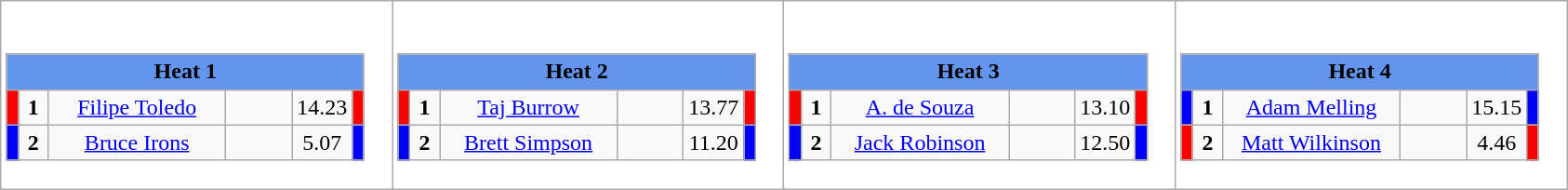<table class="wikitable" style="background:#fff;">
<tr>
<td><div><br><table class="wikitable">
<tr>
<td colspan="6"  style="text-align:center; background:#6495ed;"><strong>Heat 1</strong></td>
</tr>
<tr>
<td style="width:01px; background: #f00;"></td>
<td style="width:14px; text-align:center;"><strong>1</strong></td>
<td style="width:120px; text-align:center;"><a href='#'>Filipe Toledo</a></td>
<td style="width:40px; text-align:center;"></td>
<td style="width:20px; text-align:center;">14.23</td>
<td style="width:01px; background: #f00;"></td>
</tr>
<tr>
<td style="width:01px; background: #00f;"></td>
<td style="width:14px; text-align:center;"><strong>2</strong></td>
<td style="width:120px; text-align:center;"><a href='#'>Bruce Irons</a></td>
<td style="width:40px; text-align:center;"></td>
<td style="width:20px; text-align:center;">5.07</td>
<td style="width:01px; background: #00f;"></td>
</tr>
</table>
</div></td>
<td><div><br><table class="wikitable">
<tr>
<td colspan="6"  style="text-align:center; background:#6495ed;"><strong>Heat 2</strong></td>
</tr>
<tr>
<td style="width:01px; background: #f00;"></td>
<td style="width:14px; text-align:center;"><strong>1</strong></td>
<td style="width:120px; text-align:center;"><a href='#'>Taj Burrow</a></td>
<td style="width:40px; text-align:center;"></td>
<td style="width:20px; text-align:center;">13.77</td>
<td style="width:01px; background: #f00;"></td>
</tr>
<tr>
<td style="width:01px; background: #00f;"></td>
<td style="width:14px; text-align:center;"><strong>2</strong></td>
<td style="width:120px; text-align:center;"><a href='#'>Brett Simpson</a></td>
<td style="width:40px; text-align:center;"></td>
<td style="width:20px; text-align:center;">11.20</td>
<td style="width:01px; background: #00f;"></td>
</tr>
</table>
</div></td>
<td><div><br><table class="wikitable">
<tr>
<td colspan="6"  style="text-align:center; background:#6495ed;"><strong>Heat 3</strong></td>
</tr>
<tr>
<td style="width:01px; background: #f00;"></td>
<td style="width:14px; text-align:center;"><strong>1</strong></td>
<td style="width:120px; text-align:center;"><a href='#'>A. de Souza</a></td>
<td style="width:40px; text-align:center;"></td>
<td style="width:20px; text-align:center;">13.10</td>
<td style="width:01px; background: #f00;"></td>
</tr>
<tr>
<td style="width:01px; background: #00f;"></td>
<td style="width:14px; text-align:center;"><strong>2</strong></td>
<td style="width:120px; text-align:center;"><a href='#'>Jack Robinson</a></td>
<td style="width:40px; text-align:center;"></td>
<td style="width:20px; text-align:center;">12.50</td>
<td style="width:01px; background: #00f;"></td>
</tr>
</table>
</div></td>
<td><div><br><table class="wikitable">
<tr>
<td colspan="6"  style="text-align:center; background:#6495ed;"><strong>Heat 4</strong></td>
</tr>
<tr>
<td style="width:01px; background: #00f;"></td>
<td style="width:14px; text-align:center;"><strong>1</strong></td>
<td style="width:120px; text-align:center;"><a href='#'>Adam Melling</a></td>
<td style="width:40px; text-align:center;"></td>
<td style="width:20px; text-align:center;">15.15</td>
<td style="width:01px; background: #00f;"></td>
</tr>
<tr>
<td style="width:01px; background: #f00;"></td>
<td style="width:14px; text-align:center;"><strong>2</strong></td>
<td style="width:120px; text-align:center;"><a href='#'>Matt Wilkinson</a></td>
<td style="width:40px; text-align:center;"></td>
<td style="width:20px; text-align:center;">4.46</td>
<td style="width:01px; background: #f00;"></td>
</tr>
</table>
</div></td>
</tr>
</table>
